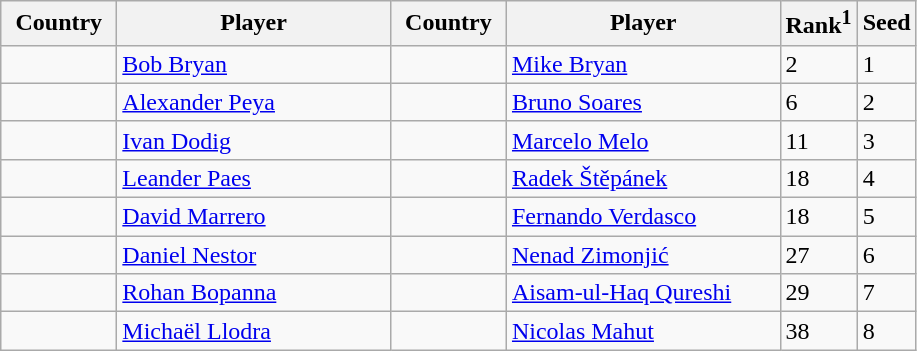<table class="sortable wikitable">
<tr>
<th width="70">Country</th>
<th width="175">Player</th>
<th width="70">Country</th>
<th width="175">Player</th>
<th>Rank<sup>1</sup></th>
<th>Seed</th>
</tr>
<tr>
<td></td>
<td><a href='#'>Bob Bryan</a></td>
<td></td>
<td><a href='#'>Mike Bryan</a></td>
<td>2</td>
<td>1</td>
</tr>
<tr>
<td></td>
<td><a href='#'>Alexander Peya</a></td>
<td></td>
<td><a href='#'>Bruno Soares</a></td>
<td>6</td>
<td>2</td>
</tr>
<tr>
<td></td>
<td><a href='#'>Ivan Dodig</a></td>
<td></td>
<td><a href='#'>Marcelo Melo</a></td>
<td>11</td>
<td>3</td>
</tr>
<tr>
<td></td>
<td><a href='#'>Leander Paes</a></td>
<td></td>
<td><a href='#'>Radek Štěpánek</a></td>
<td>18</td>
<td>4</td>
</tr>
<tr>
<td></td>
<td><a href='#'>David Marrero</a></td>
<td></td>
<td><a href='#'>Fernando Verdasco</a></td>
<td>18</td>
<td>5</td>
</tr>
<tr>
<td></td>
<td><a href='#'>Daniel Nestor</a></td>
<td></td>
<td><a href='#'>Nenad Zimonjić</a></td>
<td>27</td>
<td>6</td>
</tr>
<tr>
<td></td>
<td><a href='#'>Rohan Bopanna</a></td>
<td></td>
<td><a href='#'>Aisam-ul-Haq Qureshi</a></td>
<td>29</td>
<td>7</td>
</tr>
<tr>
<td></td>
<td><a href='#'>Michaël Llodra</a></td>
<td></td>
<td><a href='#'>Nicolas Mahut</a></td>
<td>38</td>
<td>8</td>
</tr>
</table>
